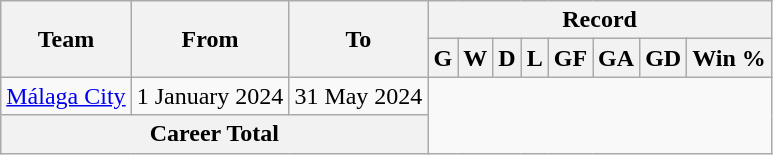<table class="wikitable" style="text-align: center">
<tr>
<th rowspan="2">Team</th>
<th rowspan="2">From</th>
<th rowspan="2">To</th>
<th colspan="9">Record</th>
</tr>
<tr>
<th>G</th>
<th>W</th>
<th>D</th>
<th>L</th>
<th>GF</th>
<th>GA</th>
<th>GD</th>
<th>Win %</th>
</tr>
<tr>
<td><a href='#'>Málaga City</a></td>
<td>1 January 2024</td>
<td>31 May 2024<br></td>
</tr>
<tr>
<th colspan="3">Career Total<br></th>
</tr>
</table>
